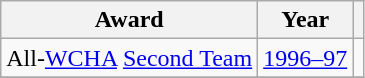<table class="wikitable">
<tr>
<th>Award</th>
<th>Year</th>
<th></th>
</tr>
<tr>
<td>All-<a href='#'>WCHA</a> <a href='#'>Second Team</a></td>
<td><a href='#'>1996–97</a></td>
<td></td>
</tr>
<tr>
</tr>
</table>
